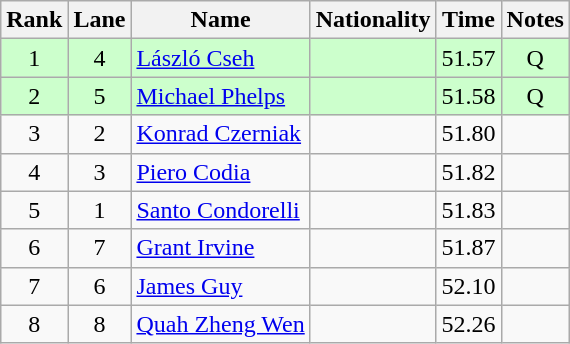<table class="wikitable sortable" style="text-align:center">
<tr>
<th>Rank</th>
<th>Lane</th>
<th>Name</th>
<th>Nationality</th>
<th>Time</th>
<th>Notes</th>
</tr>
<tr bgcolor=#ccffcc>
<td>1</td>
<td>4</td>
<td align="left"><a href='#'>László Cseh</a></td>
<td align="left"></td>
<td>51.57</td>
<td>Q</td>
</tr>
<tr bgcolor=#ccffcc>
<td>2</td>
<td>5</td>
<td align="left"><a href='#'>Michael Phelps</a></td>
<td align="left"></td>
<td>51.58</td>
<td>Q</td>
</tr>
<tr>
<td>3</td>
<td>2</td>
<td align="left"><a href='#'>Konrad Czerniak</a></td>
<td align="left"></td>
<td>51.80</td>
<td></td>
</tr>
<tr>
<td>4</td>
<td>3</td>
<td align="left"><a href='#'>Piero Codia</a></td>
<td align="left"></td>
<td>51.82</td>
<td></td>
</tr>
<tr>
<td>5</td>
<td>1</td>
<td align="left"><a href='#'>Santo Condorelli</a></td>
<td align="left"></td>
<td>51.83</td>
<td></td>
</tr>
<tr>
<td>6</td>
<td>7</td>
<td align="left"><a href='#'>Grant Irvine</a></td>
<td align="left"></td>
<td>51.87</td>
<td></td>
</tr>
<tr>
<td>7</td>
<td>6</td>
<td align="left"><a href='#'>James Guy</a></td>
<td align=left></td>
<td>52.10</td>
<td></td>
</tr>
<tr>
<td>8</td>
<td>8</td>
<td align="left"><a href='#'>Quah Zheng Wen</a></td>
<td align="left"></td>
<td>52.26</td>
<td></td>
</tr>
</table>
